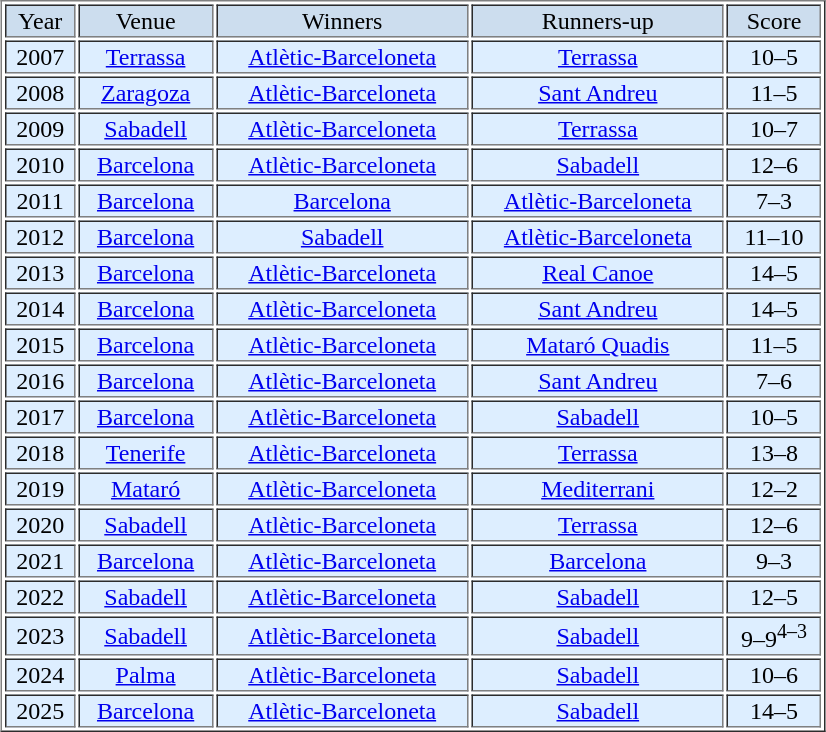<table border="1" align="center" width=550>
<tr>
<td bgcolor=#CCDDEE align=center>Year</td>
<td bgcolor=#CCDDEE align=center>Venue</td>
<td bgcolor=#CCDDEE align=center>Winners</td>
<td bgcolor=#CCDDEE align=center>Runners-up</td>
<td bgcolor=#CCDDEE align=center>Score</td>
</tr>
<tr bgcolor=#DDEEFF align=center>
<td>2007</td>
<td><a href='#'>Terrassa</a></td>
<td><a href='#'>Atlètic-Barceloneta</a></td>
<td><a href='#'>Terrassa</a></td>
<td>10–5</td>
</tr>
<tr bgcolor=#DDEEFF align=center>
<td>2008</td>
<td><a href='#'>Zaragoza</a></td>
<td><a href='#'>Atlètic-Barceloneta</a></td>
<td><a href='#'>Sant Andreu</a></td>
<td>11–5</td>
</tr>
<tr bgcolor=#DDEEFF align=center>
<td>2009</td>
<td><a href='#'>Sabadell</a></td>
<td><a href='#'>Atlètic-Barceloneta</a></td>
<td><a href='#'>Terrassa</a></td>
<td>10–7</td>
</tr>
<tr bgcolor=#DDEEFF align=center>
<td>2010</td>
<td><a href='#'>Barcelona</a></td>
<td><a href='#'>Atlètic-Barceloneta</a></td>
<td><a href='#'>Sabadell</a></td>
<td>12–6</td>
</tr>
<tr bgcolor=#DDEEFF align=center>
<td>2011</td>
<td><a href='#'>Barcelona</a></td>
<td><a href='#'>Barcelona</a></td>
<td><a href='#'>Atlètic-Barceloneta</a></td>
<td>7–3</td>
</tr>
<tr bgcolor=#DDEEFF align=center>
<td>2012</td>
<td><a href='#'>Barcelona</a></td>
<td><a href='#'>Sabadell</a></td>
<td><a href='#'>Atlètic-Barceloneta</a></td>
<td>11–10</td>
</tr>
<tr bgcolor=#DDEEFF align=center>
<td>2013</td>
<td><a href='#'>Barcelona</a></td>
<td><a href='#'>Atlètic-Barceloneta</a></td>
<td><a href='#'>Real Canoe</a></td>
<td>14–5</td>
</tr>
<tr bgcolor=#DDEEFF align=center>
<td>2014</td>
<td><a href='#'>Barcelona</a></td>
<td><a href='#'>Atlètic-Barceloneta</a></td>
<td><a href='#'>Sant Andreu</a></td>
<td>14–5</td>
</tr>
<tr bgcolor=#DDEEFF align=center>
<td>2015</td>
<td><a href='#'>Barcelona</a></td>
<td><a href='#'>Atlètic-Barceloneta</a></td>
<td><a href='#'>Mataró Quadis</a></td>
<td>11–5</td>
</tr>
<tr bgcolor=#DDEEFF align=center>
<td>2016</td>
<td><a href='#'>Barcelona</a></td>
<td><a href='#'>Atlètic-Barceloneta</a></td>
<td><a href='#'>Sant Andreu</a></td>
<td>7–6</td>
</tr>
<tr bgcolor=#DDEEFF align=center>
<td>2017</td>
<td><a href='#'>Barcelona</a></td>
<td><a href='#'>Atlètic-Barceloneta</a></td>
<td><a href='#'>Sabadell</a></td>
<td>10–5</td>
</tr>
<tr bgcolor=#DDEEFF align=center>
<td>2018</td>
<td><a href='#'>Tenerife</a></td>
<td><a href='#'>Atlètic-Barceloneta</a></td>
<td><a href='#'>Terrassa</a></td>
<td>13–8</td>
</tr>
<tr bgcolor=#DDEEFF align=center>
<td>2019</td>
<td><a href='#'>Mataró</a></td>
<td><a href='#'>Atlètic-Barceloneta</a></td>
<td><a href='#'>Mediterrani</a></td>
<td>12–2</td>
</tr>
<tr bgcolor=#DDEEFF align=center>
<td>2020</td>
<td><a href='#'>Sabadell</a></td>
<td><a href='#'>Atlètic-Barceloneta</a></td>
<td><a href='#'>Terrassa</a></td>
<td>12–6</td>
</tr>
<tr bgcolor=#DDEEFF align=center>
<td>2021</td>
<td><a href='#'>Barcelona</a></td>
<td><a href='#'>Atlètic-Barceloneta</a></td>
<td><a href='#'>Barcelona</a></td>
<td>9–3</td>
</tr>
<tr bgcolor=#DDEEFF align=center>
<td>2022</td>
<td><a href='#'>Sabadell</a></td>
<td><a href='#'>Atlètic-Barceloneta</a></td>
<td><a href='#'>Sabadell</a></td>
<td>12–5</td>
</tr>
<tr bgcolor=#DDEEFF align=center>
<td>2023</td>
<td><a href='#'>Sabadell</a></td>
<td><a href='#'>Atlètic-Barceloneta</a></td>
<td><a href='#'>Sabadell</a></td>
<td>9–9<sup>4–3</sup></td>
</tr>
<tr bgcolor=#DDEEFF align=center>
<td>2024</td>
<td><a href='#'>Palma</a></td>
<td><a href='#'>Atlètic-Barceloneta</a></td>
<td><a href='#'>Sabadell</a></td>
<td>10–6</td>
</tr>
<tr bgcolor=#DDEEFF align=center>
<td>2025</td>
<td><a href='#'>Barcelona</a></td>
<td><a href='#'>Atlètic-Barceloneta</a></td>
<td><a href='#'>Sabadell</a></td>
<td>14–5</td>
</tr>
</table>
